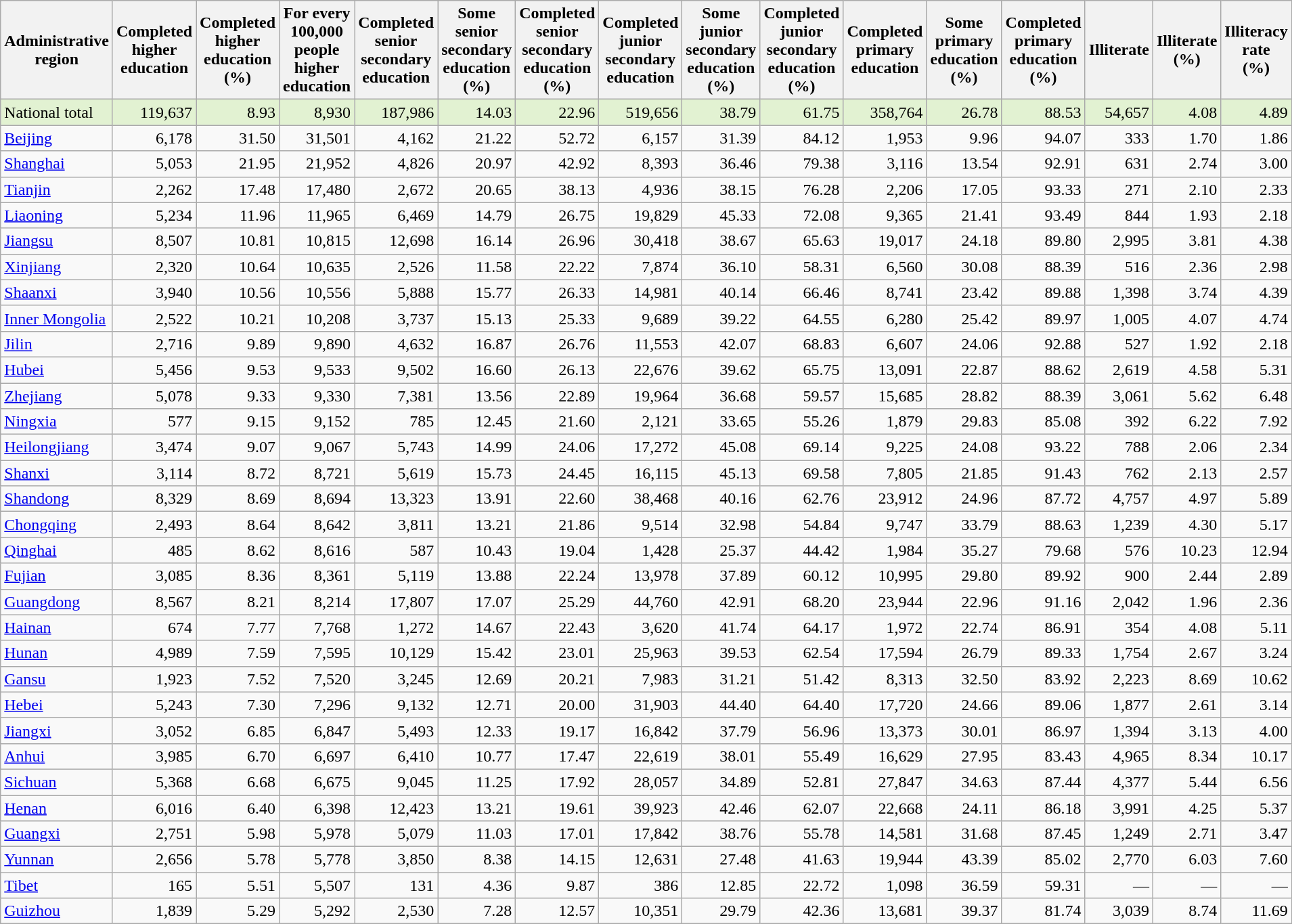<table class="wikitable sortable">
<tr align=center>
<th>Administrative<br>region<br></th>
<th>Completed<br>higher<br>education<br></th>
<th>Completed<br>higher<br>education<br>(%)<br></th>
<th>For every<br>100,000<br>people<br>higher<br>education<br></th>
<th>Completed<br>senior<br>secondary<br>education<br></th>
<th>Some<br>senior<br>secondary<br>education<br>(%)<br></th>
<th>Completed<br>senior<br>secondary<br>education<br>(%)<br></th>
<th>Completed<br>junior<br>secondary<br>education<br></th>
<th>Some<br>junior<br>secondary<br>education<br>(%)<br></th>
<th>Completed<br>junior<br>secondary<br>education<br>(%)<br></th>
<th>Completed<br>primary<br>education<br></th>
<th>Some<br>primary<br>education<br>(%)<br></th>
<th>Completed<br>primary<br>education<br>(%)<br></th>
<th>Illiterate<br></th>
<th>Illiterate<br>(%)<br></th>
<th>Illiteracy <br>rate<br>(%)<br></th>
</tr>
<tr align=right bgcolor=#E2F2D2>
<td align=left>National total</td>
<td>119,637</td>
<td>8.93</td>
<td>8,930</td>
<td>187,986</td>
<td>14.03</td>
<td>22.96</td>
<td>519,656</td>
<td>38.79</td>
<td>61.75</td>
<td>358,764</td>
<td>26.78</td>
<td>88.53</td>
<td>54,657</td>
<td>4.08</td>
<td>4.89</td>
</tr>
<tr align=right>
<td align=left><a href='#'>Beijing</a></td>
<td>6,178</td>
<td>31.50</td>
<td>31,501</td>
<td>4,162</td>
<td>21.22</td>
<td>52.72</td>
<td>6,157</td>
<td>31.39</td>
<td>84.12</td>
<td>1,953</td>
<td>9.96</td>
<td>94.07</td>
<td>333</td>
<td>1.70</td>
<td>1.86</td>
</tr>
<tr align=right>
<td align=left><a href='#'>Shanghai</a></td>
<td>5,053</td>
<td>21.95</td>
<td>21,952</td>
<td>4,826</td>
<td>20.97</td>
<td>42.92</td>
<td>8,393</td>
<td>36.46</td>
<td>79.38</td>
<td>3,116</td>
<td>13.54</td>
<td>92.91</td>
<td>631</td>
<td>2.74</td>
<td>3.00</td>
</tr>
<tr align=right>
<td align=left><a href='#'>Tianjin</a></td>
<td>2,262</td>
<td>17.48</td>
<td>17,480</td>
<td>2,672</td>
<td>20.65</td>
<td>38.13</td>
<td>4,936</td>
<td>38.15</td>
<td>76.28</td>
<td>2,206</td>
<td>17.05</td>
<td>93.33</td>
<td>271</td>
<td>2.10</td>
<td>2.33</td>
</tr>
<tr align=right>
<td align=left><a href='#'>Liaoning</a></td>
<td>5,234</td>
<td>11.96</td>
<td>11,965</td>
<td>6,469</td>
<td>14.79</td>
<td>26.75</td>
<td>19,829</td>
<td>45.33</td>
<td>72.08</td>
<td>9,365</td>
<td>21.41</td>
<td>93.49</td>
<td>844</td>
<td>1.93</td>
<td>2.18</td>
</tr>
<tr align=right>
<td align=left><a href='#'>Jiangsu</a></td>
<td>8,507</td>
<td>10.81</td>
<td>10,815</td>
<td>12,698</td>
<td>16.14</td>
<td>26.96</td>
<td>30,418</td>
<td>38.67</td>
<td>65.63</td>
<td>19,017</td>
<td>24.18</td>
<td>89.80</td>
<td>2,995</td>
<td>3.81</td>
<td>4.38</td>
</tr>
<tr align=right>
<td align=left><a href='#'>Xinjiang</a></td>
<td>2,320</td>
<td>10.64</td>
<td>10,635</td>
<td>2,526</td>
<td>11.58</td>
<td>22.22</td>
<td>7,874</td>
<td>36.10</td>
<td>58.31</td>
<td>6,560</td>
<td>30.08</td>
<td>88.39</td>
<td>516</td>
<td>2.36</td>
<td>2.98</td>
</tr>
<tr align=right>
<td align=left><a href='#'>Shaanxi</a></td>
<td>3,940</td>
<td>10.56</td>
<td>10,556</td>
<td>5,888</td>
<td>15.77</td>
<td>26.33</td>
<td>14,981</td>
<td>40.14</td>
<td>66.46</td>
<td>8,741</td>
<td>23.42</td>
<td>89.88</td>
<td>1,398</td>
<td>3.74</td>
<td>4.39</td>
</tr>
<tr align=right>
<td align=left><a href='#'>Inner Mongolia</a></td>
<td>2,522</td>
<td>10.21</td>
<td>10,208</td>
<td>3,737</td>
<td>15.13</td>
<td>25.33</td>
<td>9,689</td>
<td>39.22</td>
<td>64.55</td>
<td>6,280</td>
<td>25.42</td>
<td>89.97</td>
<td>1,005</td>
<td>4.07</td>
<td>4.74</td>
</tr>
<tr align=right>
<td align=left><a href='#'>Jilin</a></td>
<td>2,716</td>
<td>9.89</td>
<td>9,890</td>
<td>4,632</td>
<td>16.87</td>
<td>26.76</td>
<td>11,553</td>
<td>42.07</td>
<td>68.83</td>
<td>6,607</td>
<td>24.06</td>
<td>92.88</td>
<td>527</td>
<td>1.92</td>
<td>2.18</td>
</tr>
<tr align=right>
<td align=left><a href='#'>Hubei</a></td>
<td>5,456</td>
<td>9.53</td>
<td>9,533</td>
<td>9,502</td>
<td>16.60</td>
<td>26.13</td>
<td>22,676</td>
<td>39.62</td>
<td>65.75</td>
<td>13,091</td>
<td>22.87</td>
<td>88.62</td>
<td>2,619</td>
<td>4.58</td>
<td>5.31</td>
</tr>
<tr align=right>
<td align=left><a href='#'>Zhejiang</a></td>
<td>5,078</td>
<td>9.33</td>
<td>9,330</td>
<td>7,381</td>
<td>13.56</td>
<td>22.89</td>
<td>19,964</td>
<td>36.68</td>
<td>59.57</td>
<td>15,685</td>
<td>28.82</td>
<td>88.39</td>
<td>3,061</td>
<td>5.62</td>
<td>6.48</td>
</tr>
<tr align=right>
<td align=left><a href='#'>Ningxia</a></td>
<td>577</td>
<td>9.15</td>
<td>9,152</td>
<td>785</td>
<td>12.45</td>
<td>21.60</td>
<td>2,121</td>
<td>33.65</td>
<td>55.26</td>
<td>1,879</td>
<td>29.83</td>
<td>85.08</td>
<td>392</td>
<td>6.22</td>
<td>7.92</td>
</tr>
<tr align=right>
<td align=left><a href='#'>Heilongjiang</a></td>
<td>3,474</td>
<td>9.07</td>
<td>9,067</td>
<td>5,743</td>
<td>14.99</td>
<td>24.06</td>
<td>17,272</td>
<td>45.08</td>
<td>69.14</td>
<td>9,225</td>
<td>24.08</td>
<td>93.22</td>
<td>788</td>
<td>2.06</td>
<td>2.34</td>
</tr>
<tr align=right>
<td align=left><a href='#'>Shanxi</a></td>
<td>3,114</td>
<td>8.72</td>
<td>8,721</td>
<td>5,619</td>
<td>15.73</td>
<td>24.45</td>
<td>16,115</td>
<td>45.13</td>
<td>69.58</td>
<td>7,805</td>
<td>21.85</td>
<td>91.43</td>
<td>762</td>
<td>2.13</td>
<td>2.57</td>
</tr>
<tr align=right>
<td align=left><a href='#'>Shandong</a></td>
<td>8,329</td>
<td>8.69</td>
<td>8,694</td>
<td>13,323</td>
<td>13.91</td>
<td>22.60</td>
<td>38,468</td>
<td>40.16</td>
<td>62.76</td>
<td>23,912</td>
<td>24.96</td>
<td>87.72</td>
<td>4,757</td>
<td>4.97</td>
<td>5.89</td>
</tr>
<tr align=right>
<td align=left><a href='#'>Chongqing</a></td>
<td>2,493</td>
<td>8.64</td>
<td>8,642</td>
<td>3,811</td>
<td>13.21</td>
<td>21.86</td>
<td>9,514</td>
<td>32.98</td>
<td>54.84</td>
<td>9,747</td>
<td>33.79</td>
<td>88.63</td>
<td>1,239</td>
<td>4.30</td>
<td>5.17</td>
</tr>
<tr align=right>
<td align=left><a href='#'>Qinghai</a></td>
<td>485</td>
<td>8.62</td>
<td>8,616</td>
<td>587</td>
<td>10.43</td>
<td>19.04</td>
<td>1,428</td>
<td>25.37</td>
<td>44.42</td>
<td>1,984</td>
<td>35.27</td>
<td>79.68</td>
<td>576</td>
<td>10.23</td>
<td>12.94</td>
</tr>
<tr align=right>
<td align=left><a href='#'>Fujian</a></td>
<td>3,085</td>
<td>8.36</td>
<td>8,361</td>
<td>5,119</td>
<td>13.88</td>
<td>22.24</td>
<td>13,978</td>
<td>37.89</td>
<td>60.12</td>
<td>10,995</td>
<td>29.80</td>
<td>89.92</td>
<td>900</td>
<td>2.44</td>
<td>2.89</td>
</tr>
<tr align=right>
<td align=left><a href='#'>Guangdong</a></td>
<td>8,567</td>
<td>8.21</td>
<td>8,214</td>
<td>17,807</td>
<td>17.07</td>
<td>25.29</td>
<td>44,760</td>
<td>42.91</td>
<td>68.20</td>
<td>23,944</td>
<td>22.96</td>
<td>91.16</td>
<td>2,042</td>
<td>1.96</td>
<td>2.36</td>
</tr>
<tr align=right>
<td align=left><a href='#'>Hainan</a></td>
<td>674</td>
<td>7.77</td>
<td>7,768</td>
<td>1,272</td>
<td>14.67</td>
<td>22.43</td>
<td>3,620</td>
<td>41.74</td>
<td>64.17</td>
<td>1,972</td>
<td>22.74</td>
<td>86.91</td>
<td>354</td>
<td>4.08</td>
<td>5.11</td>
</tr>
<tr align=right>
<td align=left><a href='#'>Hunan</a></td>
<td>4,989</td>
<td>7.59</td>
<td>7,595</td>
<td>10,129</td>
<td>15.42</td>
<td>23.01</td>
<td>25,963</td>
<td>39.53</td>
<td>62.54</td>
<td>17,594</td>
<td>26.79</td>
<td>89.33</td>
<td>1,754</td>
<td>2.67</td>
<td>3.24</td>
</tr>
<tr align=right>
<td align=left><a href='#'>Gansu</a></td>
<td>1,923</td>
<td>7.52</td>
<td>7,520</td>
<td>3,245</td>
<td>12.69</td>
<td>20.21</td>
<td>7,983</td>
<td>31.21</td>
<td>51.42</td>
<td>8,313</td>
<td>32.50</td>
<td>83.92</td>
<td>2,223</td>
<td>8.69</td>
<td>10.62</td>
</tr>
<tr align=right>
<td align=left><a href='#'>Hebei</a></td>
<td>5,243</td>
<td>7.30</td>
<td>7,296</td>
<td>9,132</td>
<td>12.71</td>
<td>20.00</td>
<td>31,903</td>
<td>44.40</td>
<td>64.40</td>
<td>17,720</td>
<td>24.66</td>
<td>89.06</td>
<td>1,877</td>
<td>2.61</td>
<td>3.14</td>
</tr>
<tr align=right>
<td align=left><a href='#'>Jiangxi</a></td>
<td>3,052</td>
<td>6.85</td>
<td>6,847</td>
<td>5,493</td>
<td>12.33</td>
<td>19.17</td>
<td>16,842</td>
<td>37.79</td>
<td>56.96</td>
<td>13,373</td>
<td>30.01</td>
<td>86.97</td>
<td>1,394</td>
<td>3.13</td>
<td>4.00</td>
</tr>
<tr align=right>
<td align=left><a href='#'>Anhui</a></td>
<td>3,985</td>
<td>6.70</td>
<td>6,697</td>
<td>6,410</td>
<td>10.77</td>
<td>17.47</td>
<td>22,619</td>
<td>38.01</td>
<td>55.49</td>
<td>16,629</td>
<td>27.95</td>
<td>83.43</td>
<td>4,965</td>
<td>8.34</td>
<td>10.17</td>
</tr>
<tr align=right>
<td align=left><a href='#'>Sichuan</a></td>
<td>5,368</td>
<td>6.68</td>
<td>6,675</td>
<td>9,045</td>
<td>11.25</td>
<td>17.92</td>
<td>28,057</td>
<td>34.89</td>
<td>52.81</td>
<td>27,847</td>
<td>34.63</td>
<td>87.44</td>
<td>4,377</td>
<td>5.44</td>
<td>6.56</td>
</tr>
<tr align=right>
<td align=left><a href='#'>Henan</a></td>
<td>6,016</td>
<td>6.40</td>
<td>6,398</td>
<td>12,423</td>
<td>13.21</td>
<td>19.61</td>
<td>39,923</td>
<td>42.46</td>
<td>62.07</td>
<td>22,668</td>
<td>24.11</td>
<td>86.18</td>
<td>3,991</td>
<td>4.25</td>
<td>5.37</td>
</tr>
<tr align=right>
<td align=left><a href='#'>Guangxi</a></td>
<td>2,751</td>
<td>5.98</td>
<td>5,978</td>
<td>5,079</td>
<td>11.03</td>
<td>17.01</td>
<td>17,842</td>
<td>38.76</td>
<td>55.78</td>
<td>14,581</td>
<td>31.68</td>
<td>87.45</td>
<td>1,249</td>
<td>2.71</td>
<td>3.47</td>
</tr>
<tr align=right>
<td align=left><a href='#'>Yunnan</a></td>
<td>2,656</td>
<td>5.78</td>
<td>5,778</td>
<td>3,850</td>
<td>8.38</td>
<td>14.15</td>
<td>12,631</td>
<td>27.48</td>
<td>41.63</td>
<td>19,944</td>
<td>43.39</td>
<td>85.02</td>
<td>2,770</td>
<td>6.03</td>
<td>7.60</td>
</tr>
<tr align=right>
<td align=left><a href='#'>Tibet</a></td>
<td>165</td>
<td>5.51</td>
<td>5,507</td>
<td>131</td>
<td>4.36</td>
<td>9.87</td>
<td>386</td>
<td>12.85</td>
<td>22.72</td>
<td>1,098</td>
<td>36.59</td>
<td>59.31</td>
<td>—</td>
<td>—</td>
<td>—</td>
</tr>
<tr align=right>
<td align=left><a href='#'>Guizhou</a></td>
<td>1,839</td>
<td>5.29</td>
<td>5,292</td>
<td>2,530</td>
<td>7.28</td>
<td>12.57</td>
<td>10,351</td>
<td>29.79</td>
<td>42.36</td>
<td>13,681</td>
<td>39.37</td>
<td>81.74</td>
<td>3,039</td>
<td>8.74</td>
<td>11.69</td>
</tr>
</table>
